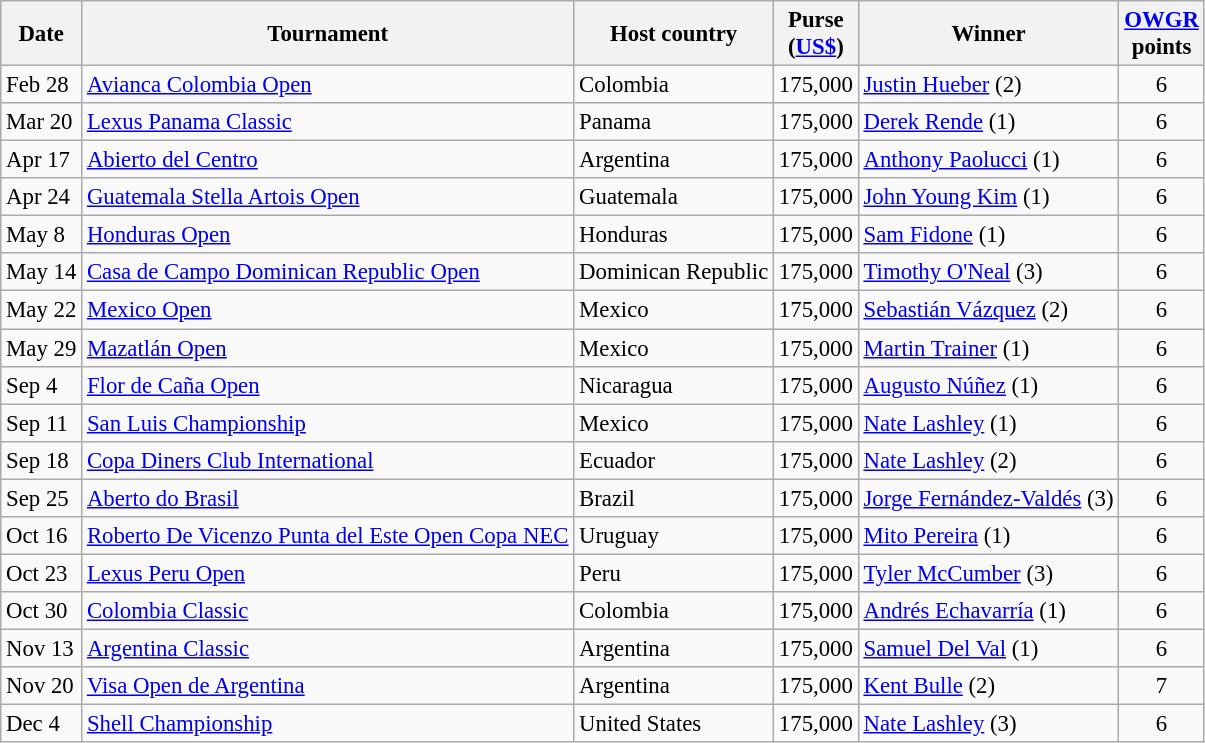<table class="wikitable" style="font-size:95%;">
<tr>
<th>Date</th>
<th>Tournament</th>
<th>Host country</th>
<th>Purse<br>(<a href='#'>US$</a>)</th>
<th>Winner</th>
<th><a href='#'>OWGR</a><br>points</th>
</tr>
<tr>
<td>Feb 28</td>
<td><a href='#'>Avianca Colombia Open</a></td>
<td>Colombia</td>
<td align=right>175,000</td>
<td> <a href='#'>Justin Hueber</a> (2)</td>
<td align=center>6</td>
</tr>
<tr>
<td>Mar 20</td>
<td><a href='#'>Lexus Panama Classic</a></td>
<td>Panama</td>
<td align=right>175,000</td>
<td> <a href='#'>Derek Rende</a> (1)</td>
<td align=center>6</td>
</tr>
<tr>
<td>Apr 17</td>
<td><a href='#'>Abierto del Centro</a></td>
<td>Argentina</td>
<td align=right>175,000</td>
<td> <a href='#'>Anthony Paolucci</a> (1)</td>
<td align=center>6</td>
</tr>
<tr>
<td>Apr 24</td>
<td><a href='#'>Guatemala Stella Artois Open</a></td>
<td>Guatemala</td>
<td align=right>175,000</td>
<td> <a href='#'>John Young Kim</a> (1)</td>
<td align=center>6</td>
</tr>
<tr>
<td>May 8</td>
<td><a href='#'>Honduras Open</a></td>
<td>Honduras</td>
<td align=right>175,000</td>
<td> <a href='#'>Sam Fidone</a> (1)</td>
<td align=center>6</td>
</tr>
<tr>
<td>May 14</td>
<td><a href='#'>Casa de Campo Dominican Republic Open</a></td>
<td>Dominican Republic</td>
<td align=right>175,000</td>
<td> <a href='#'>Timothy O'Neal</a> (3)</td>
<td align=center>6</td>
</tr>
<tr>
<td>May 22</td>
<td><a href='#'>Mexico Open</a></td>
<td>Mexico</td>
<td align=right>175,000</td>
<td> <a href='#'>Sebastián Vázquez</a> (2)</td>
<td align=center>6</td>
</tr>
<tr>
<td>May 29</td>
<td><a href='#'>Mazatlán Open</a></td>
<td>Mexico</td>
<td align=right>175,000</td>
<td> <a href='#'>Martin Trainer</a> (1)</td>
<td align=center>6</td>
</tr>
<tr>
<td>Sep 4</td>
<td><a href='#'>Flor de Caña Open</a></td>
<td>Nicaragua</td>
<td align=right>175,000</td>
<td> <a href='#'>Augusto Núñez</a> (1)</td>
<td align=center>6</td>
</tr>
<tr>
<td>Sep 11</td>
<td><a href='#'>San Luis Championship</a></td>
<td>Mexico</td>
<td align=right>175,000</td>
<td> <a href='#'>Nate Lashley</a> (1)</td>
<td align=center>6</td>
</tr>
<tr>
<td>Sep 18</td>
<td><a href='#'>Copa Diners Club International</a></td>
<td>Ecuador</td>
<td align=right>175,000</td>
<td> <a href='#'>Nate Lashley</a> (2)</td>
<td align=center>6</td>
</tr>
<tr>
<td>Sep 25</td>
<td><a href='#'>Aberto do Brasil</a></td>
<td>Brazil</td>
<td align=right>175,000</td>
<td> <a href='#'>Jorge Fernández-Valdés</a> (3)</td>
<td align=center>6</td>
</tr>
<tr>
<td>Oct 16</td>
<td><a href='#'>Roberto De Vicenzo Punta del Este Open Copa NEC</a></td>
<td>Uruguay</td>
<td align=right>175,000</td>
<td> <a href='#'>Mito Pereira</a> (1)</td>
<td align=center>6</td>
</tr>
<tr>
<td>Oct 23</td>
<td><a href='#'>Lexus Peru Open</a></td>
<td>Peru</td>
<td align=right>175,000</td>
<td> <a href='#'>Tyler McCumber</a> (3)</td>
<td align=center>6</td>
</tr>
<tr>
<td>Oct 30</td>
<td><a href='#'>Colombia Classic</a></td>
<td>Colombia</td>
<td align=right>175,000</td>
<td> <a href='#'>Andrés Echavarría</a> (1)</td>
<td align=center>6</td>
</tr>
<tr>
<td>Nov 13</td>
<td><a href='#'>Argentina Classic</a></td>
<td>Argentina</td>
<td align=right>175,000</td>
<td> <a href='#'>Samuel Del Val</a> (1)</td>
<td align=center>6</td>
</tr>
<tr>
<td>Nov 20</td>
<td><a href='#'>Visa Open de Argentina</a></td>
<td>Argentina</td>
<td align=right>175,000</td>
<td> <a href='#'>Kent Bulle</a> (2)</td>
<td align=center>7</td>
</tr>
<tr>
<td>Dec 4</td>
<td><a href='#'>Shell Championship</a></td>
<td>United States</td>
<td align=right>175,000</td>
<td> <a href='#'>Nate Lashley</a> (3)</td>
<td align=center>6</td>
</tr>
</table>
